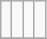<table class="wikitable">
<tr ---->
<td><br></td>
<td><br></td>
<td><br></td>
<td><br></td>
</tr>
<tr --->
</tr>
</table>
